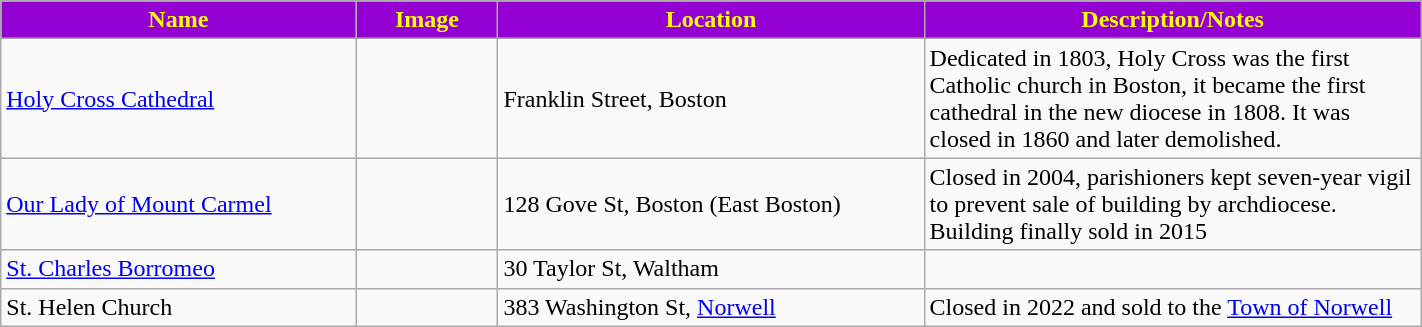<table class="wikitable sortable" style="width:75%">
<tr>
<th style="background:darkviolet; color:yellow;" width="25%"><strong>Name</strong></th>
<th style="background:darkviolet; color:yellow;" width="10%"><strong>Image</strong></th>
<th style="background:darkviolet; color:yellow;" width="30%"><strong>Location</strong></th>
<th style="background:darkviolet; color:yellow;" width="35%"><strong>Description/Notes</strong></th>
</tr>
<tr>
<td><a href='#'>Holy Cross Cathedral</a></td>
<td></td>
<td>Franklin Street, Boston</td>
<td>Dedicated in 1803, Holy Cross was the first Catholic church in Boston, it became the first cathedral in the new diocese in 1808. It was closed in 1860 and later demolished.</td>
</tr>
<tr>
<td><a href='#'>Our Lady of Mount Carmel</a></td>
<td></td>
<td>128 Gove St, Boston (East Boston)</td>
<td>Closed in 2004, parishioners kept seven-year vigil to prevent sale of building by archdiocese.  Building finally sold in 2015</td>
</tr>
<tr>
<td><a href='#'>St. Charles Borromeo</a></td>
<td></td>
<td>30 Taylor St, Waltham</td>
<td></td>
</tr>
<tr>
<td>St. Helen Church</td>
<td></td>
<td>383 Washington St, <a href='#'>Norwell</a></td>
<td>Closed in 2022 and sold to the <a href='#'>Town of Norwell</a></td>
</tr>
</table>
